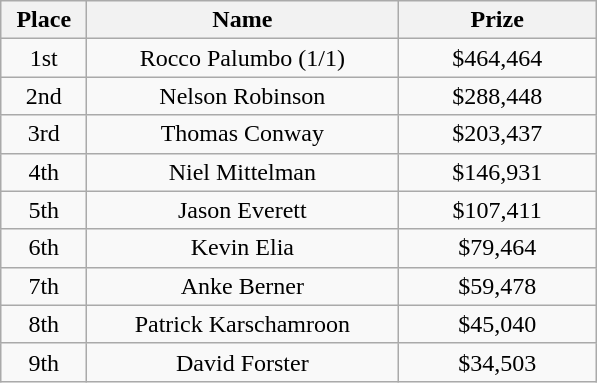<table class="wikitable">
<tr>
<th width="50">Place</th>
<th width="200">Name</th>
<th width="125">Prize</th>
</tr>
<tr>
<td align = "center">1st</td>
<td align = "center">Rocco Palumbo (1/1)</td>
<td align = "center">$464,464</td>
</tr>
<tr>
<td align = "center">2nd</td>
<td align = "center">Nelson Robinson</td>
<td align = "center">$288,448</td>
</tr>
<tr>
<td align = "center">3rd</td>
<td align = "center">Thomas Conway</td>
<td align = "center">$203,437</td>
</tr>
<tr>
<td align = "center">4th</td>
<td align = "center">Niel Mittelman</td>
<td align = "center">$146,931</td>
</tr>
<tr>
<td align = "center">5th</td>
<td align = "center">Jason Everett</td>
<td align = "center">$107,411</td>
</tr>
<tr>
<td align = "center">6th</td>
<td align = "center">Kevin Elia</td>
<td align = "center">$79,464</td>
</tr>
<tr>
<td align = "center">7th</td>
<td align = "center">Anke Berner</td>
<td align = "center">$59,478</td>
</tr>
<tr>
<td align = "center">8th</td>
<td align = "center">Patrick Karschamroon</td>
<td align = "center">$45,040</td>
</tr>
<tr>
<td align = "center">9th</td>
<td align = "center">David Forster</td>
<td align = "center">$34,503</td>
</tr>
</table>
